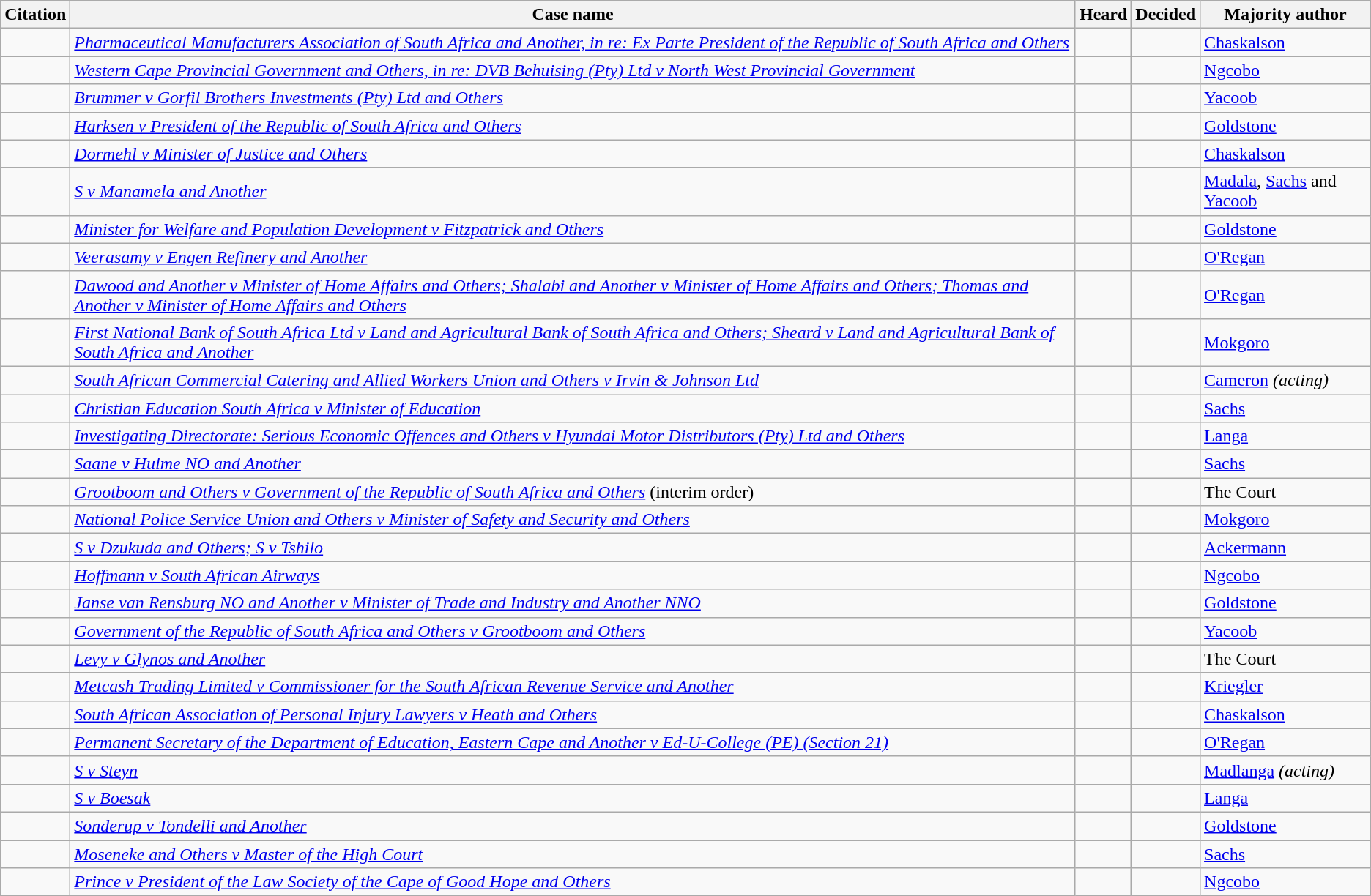<table class="wikitable sortable static-row-numbers">
<tr>
<th>Citation</th>
<th>Case name</th>
<th>Heard</th>
<th>Decided</th>
<th>Majority author</th>
</tr>
<tr>
<td nowrap></td>
<td><em><a href='#'>Pharmaceutical Manufacturers Association of South Africa and Another, in re: Ex Parte President of the Republic of South Africa and Others</a></em></td>
<td></td>
<td></td>
<td><a href='#'>Chaskalson</a></td>
</tr>
<tr>
<td nowrap></td>
<td><em><a href='#'>Western Cape Provincial Government and Others, in re: DVB Behuising (Pty) Ltd v North West Provincial Government</a></em></td>
<td></td>
<td></td>
<td><a href='#'>Ngcobo</a></td>
</tr>
<tr>
<td nowrap></td>
<td><em><a href='#'>Brummer v Gorfil Brothers Investments (Pty) Ltd and Others</a></em></td>
<td></td>
<td></td>
<td><a href='#'>Yacoob</a></td>
</tr>
<tr>
<td nowrap></td>
<td><em><a href='#'>Harksen v President of the Republic of South Africa and Others</a></em></td>
<td></td>
<td></td>
<td><a href='#'>Goldstone</a></td>
</tr>
<tr>
<td nowrap></td>
<td><em><a href='#'>Dormehl v Minister of Justice and Others</a></em></td>
<td></td>
<td></td>
<td><a href='#'>Chaskalson</a></td>
</tr>
<tr>
<td nowrap></td>
<td><em><a href='#'>S v Manamela and Another</a></em></td>
<td></td>
<td></td>
<td><a href='#'>Madala</a>, <a href='#'>Sachs</a> and <a href='#'>Yacoob</a></td>
</tr>
<tr>
<td nowrap></td>
<td><em><a href='#'>Minister for Welfare and Population Development v Fitzpatrick and Others</a></em></td>
<td></td>
<td></td>
<td><a href='#'>Goldstone</a></td>
</tr>
<tr>
<td nowrap></td>
<td><em><a href='#'>Veerasamy v Engen Refinery and Another</a></em></td>
<td></td>
<td></td>
<td><a href='#'>O'Regan</a></td>
</tr>
<tr>
<td nowrap></td>
<td><em><a href='#'>Dawood and Another v Minister of Home Affairs and Others; Shalabi and Another v Minister of Home Affairs and Others; Thomas and Another v Minister of Home Affairs and Others</a></em></td>
<td></td>
<td></td>
<td><a href='#'>O'Regan</a></td>
</tr>
<tr>
<td nowrap></td>
<td><em><a href='#'>First National Bank of South Africa Ltd v Land and Agricultural Bank of South Africa and Others; Sheard v Land and Agricultural Bank of South Africa and Another</a></em></td>
<td></td>
<td></td>
<td><a href='#'>Mokgoro</a></td>
</tr>
<tr>
<td nowrap></td>
<td><em><a href='#'>South African Commercial Catering and Allied Workers Union and Others v Irvin & Johnson Ltd</a></em></td>
<td></td>
<td></td>
<td><a href='#'>Cameron</a> <em>(acting)</em></td>
</tr>
<tr>
<td nowrap></td>
<td><em><a href='#'>Christian Education South Africa v Minister of Education</a></em></td>
<td></td>
<td></td>
<td><a href='#'>Sachs</a></td>
</tr>
<tr>
<td nowrap></td>
<td><em><a href='#'>Investigating Directorate: Serious Economic Offences and Others v Hyundai Motor Distributors (Pty) Ltd and Others</a></em></td>
<td></td>
<td></td>
<td><a href='#'>Langa</a></td>
</tr>
<tr>
<td nowrap></td>
<td><em><a href='#'>Saane v Hulme NO and Another</a></em></td>
<td></td>
<td></td>
<td><a href='#'>Sachs</a></td>
</tr>
<tr>
<td nowrap></td>
<td><em><a href='#'>Grootboom and Others v Government of the Republic of South Africa and Others</a></em> (interim order)</td>
<td></td>
<td></td>
<td>The Court</td>
</tr>
<tr>
<td nowrap></td>
<td><em><a href='#'>National Police Service Union and Others v Minister of Safety and Security and Others</a></em></td>
<td></td>
<td></td>
<td><a href='#'>Mokgoro</a></td>
</tr>
<tr>
<td nowrap></td>
<td><em><a href='#'>S v Dzukuda and Others; S v Tshilo</a></em></td>
<td></td>
<td></td>
<td><a href='#'>Ackermann</a></td>
</tr>
<tr>
<td nowrap></td>
<td><em><a href='#'>Hoffmann v South African Airways</a></em></td>
<td></td>
<td></td>
<td><a href='#'>Ngcobo</a></td>
</tr>
<tr>
<td nowrap></td>
<td><em><a href='#'>Janse van Rensburg NO and Another v Minister of Trade and Industry and Another NNO</a></em></td>
<td></td>
<td></td>
<td><a href='#'>Goldstone</a></td>
</tr>
<tr>
<td nowrap></td>
<td><em><a href='#'>Government of the Republic of South Africa and Others v Grootboom and Others</a></em></td>
<td></td>
<td></td>
<td><a href='#'>Yacoob</a></td>
</tr>
<tr>
<td nowrap></td>
<td><em><a href='#'>Levy v Glynos and Another</a></em></td>
<td></td>
<td></td>
<td>The Court</td>
</tr>
<tr>
<td nowrap></td>
<td><em><a href='#'>Metcash Trading Limited v Commissioner for the South African Revenue Service and Another</a></em></td>
<td></td>
<td></td>
<td><a href='#'>Kriegler</a></td>
</tr>
<tr>
<td nowrap></td>
<td><em><a href='#'>South African Association of Personal Injury Lawyers v Heath and Others</a></em></td>
<td></td>
<td></td>
<td><a href='#'>Chaskalson</a></td>
</tr>
<tr>
<td nowrap></td>
<td><em><a href='#'>Permanent Secretary of the Department of Education, Eastern Cape and Another v Ed-U-College (PE) (Section 21)</a></em></td>
<td></td>
<td></td>
<td><a href='#'>O'Regan</a></td>
</tr>
<tr>
<td nowrap></td>
<td><em><a href='#'>S v Steyn</a></em></td>
<td></td>
<td></td>
<td><a href='#'>Madlanga</a> <em>(acting)</em></td>
</tr>
<tr>
<td nowrap></td>
<td><em><a href='#'>S v Boesak</a></em></td>
<td></td>
<td></td>
<td><a href='#'>Langa</a></td>
</tr>
<tr>
<td nowrap></td>
<td><em><a href='#'>Sonderup v Tondelli and Another</a></em></td>
<td></td>
<td></td>
<td><a href='#'>Goldstone</a></td>
</tr>
<tr>
<td nowrap></td>
<td><em><a href='#'>Moseneke and Others v Master of the High Court</a></em></td>
<td></td>
<td></td>
<td><a href='#'>Sachs</a></td>
</tr>
<tr>
<td nowrap></td>
<td><em><a href='#'>Prince v President of the Law Society of the Cape of Good Hope and Others</a></em></td>
<td></td>
<td></td>
<td><a href='#'>Ngcobo</a></td>
</tr>
</table>
